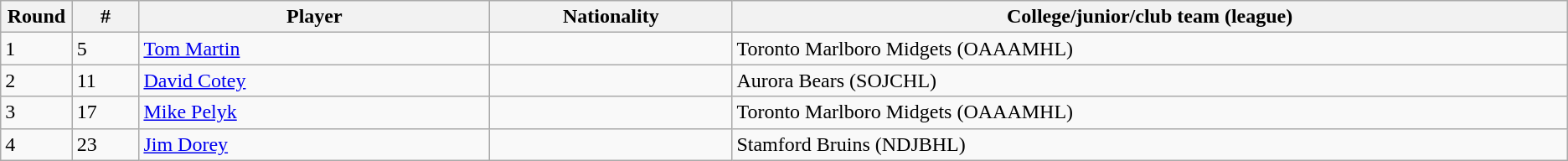<table class="wikitable">
<tr align="center">
<th bgcolor="#DDDDFF" width="4.0%">Round</th>
<th bgcolor="#DDDDFF" width="4.0%">#</th>
<th bgcolor="#DDDDFF" width="21.0%">Player</th>
<th bgcolor="#DDDDFF" width="14.5%">Nationality</th>
<th bgcolor="#DDDDFF" width="50.0%">College/junior/club team (league)</th>
</tr>
<tr>
<td>1</td>
<td>5</td>
<td><a href='#'>Tom Martin</a></td>
<td></td>
<td>Toronto Marlboro Midgets (OAAAMHL)</td>
</tr>
<tr>
<td>2</td>
<td>11</td>
<td><a href='#'>David Cotey</a></td>
<td></td>
<td>Aurora Bears (SOJCHL)</td>
</tr>
<tr>
<td>3</td>
<td>17</td>
<td><a href='#'>Mike Pelyk</a></td>
<td></td>
<td>Toronto Marlboro Midgets (OAAAMHL)</td>
</tr>
<tr>
<td>4</td>
<td>23</td>
<td><a href='#'>Jim Dorey</a></td>
<td></td>
<td>Stamford Bruins (NDJBHL)</td>
</tr>
</table>
